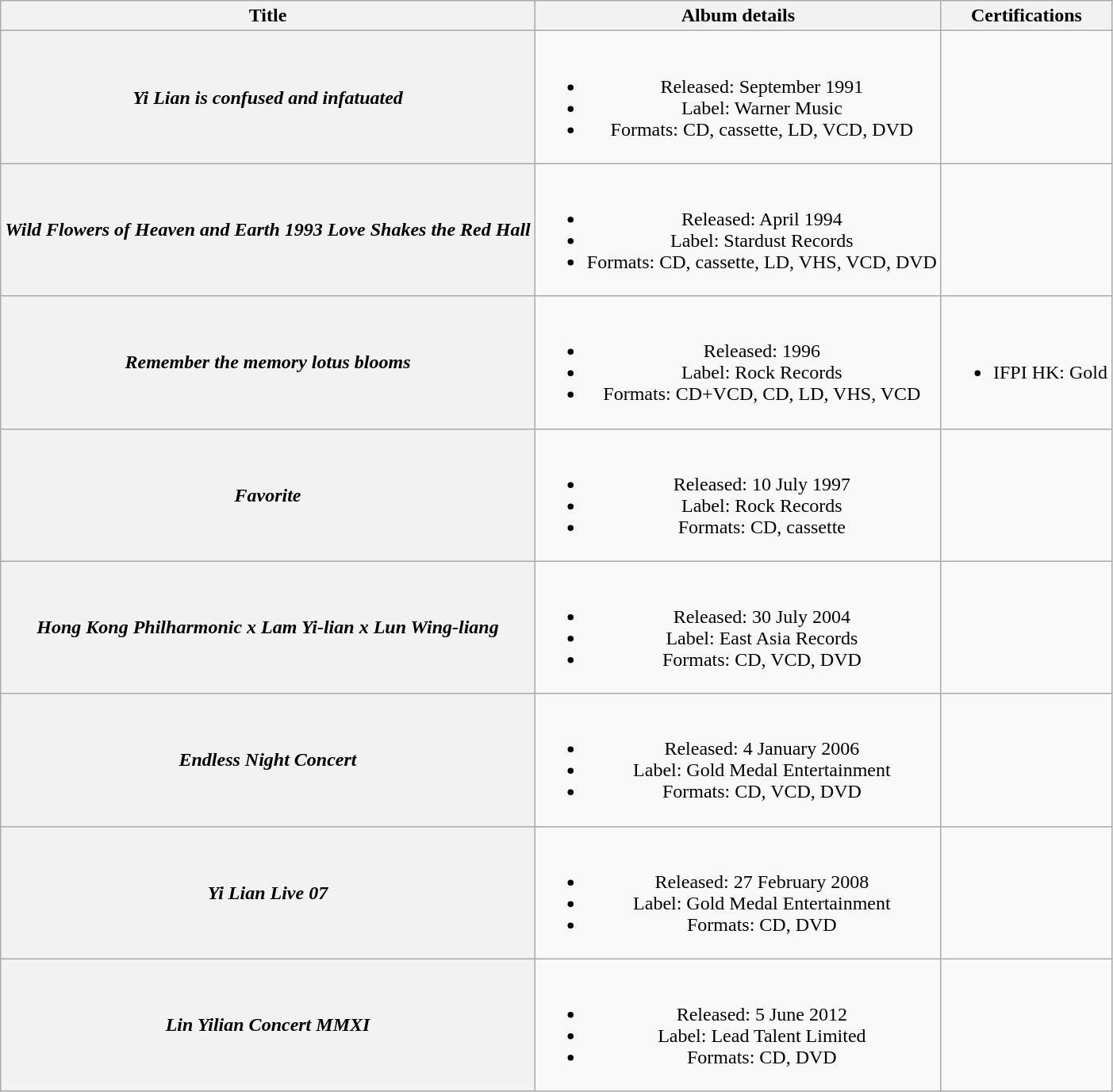<table class="wikitable plainrowheaders" style="text-align:center;">
<tr>
<th scope="col">Title</th>
<th scope="col">Album details</th>
<th scope="col">Certifications</th>
</tr>
<tr>
<th scope="row"><em>Yi Lian is confused and infatuated</em></th>
<td><br><ul><li>Released: September 1991</li><li>Label: Warner Music</li><li>Formats: CD, cassette, LD, VCD, DVD</li></ul></td>
<td></td>
</tr>
<tr>
<th scope="row"><em>Wild Flowers of Heaven and Earth 1993 Love Shakes the Red Hall</em></th>
<td><br><ul><li>Released: April 1994</li><li>Label: Stardust Records</li><li>Formats: CD, cassette, LD, VHS, VCD, DVD</li></ul></td>
<td></td>
</tr>
<tr>
<th scope="row"><em>Remember the memory lotus blooms</em></th>
<td><br><ul><li>Released: 1996</li><li>Label: Rock Records</li><li>Formats: CD+VCD, CD, LD, VHS, VCD</li></ul></td>
<td><br><ul><li>IFPI HK: Gold</li></ul></td>
</tr>
<tr>
<th scope="row"><em>Favorite</em></th>
<td><br><ul><li>Released: 10 July 1997</li><li>Label: Rock Records</li><li>Formats: CD, cassette</li></ul></td>
<td></td>
</tr>
<tr>
<th scope="row"><em>Hong Kong Philharmonic x Lam Yi-lian x Lun Wing-liang</em></th>
<td><br><ul><li>Released: 30 July 2004</li><li>Label: East Asia Records</li><li>Formats: CD, VCD, DVD</li></ul></td>
<td></td>
</tr>
<tr>
<th scope="row"><em>Endless Night Concert</em></th>
<td><br><ul><li>Released: 4 January 2006</li><li>Label: Gold Medal Entertainment</li><li>Formats: CD, VCD, DVD</li></ul></td>
<td></td>
</tr>
<tr>
<th scope="row"><em>Yi Lian Live 07</em></th>
<td><br><ul><li>Released: 27 February 2008</li><li>Label: Gold Medal Entertainment</li><li>Formats: CD, DVD</li></ul></td>
<td></td>
</tr>
<tr>
<th scope="row"><em>Lin Yilian Concert MMXI</em></th>
<td><br><ul><li>Released: 5 June 2012</li><li>Label: Lead Talent Limited</li><li>Formats: CD, DVD</li></ul></td>
<td></td>
</tr>
</table>
